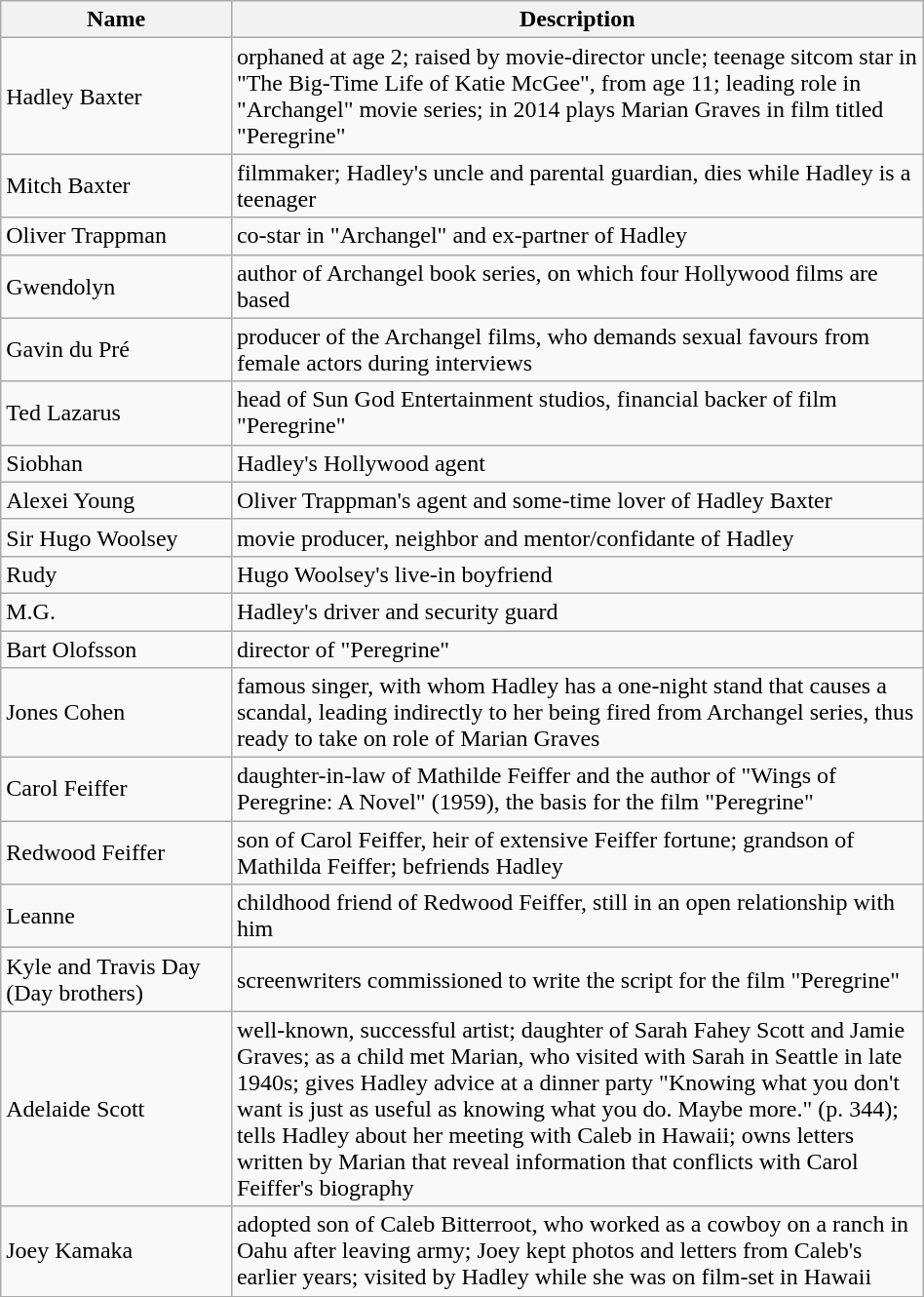<table class="wikitable sortable toptextcells" width="50%">
<tr class="hintergrundfarbe6">
<th>Name</th>
<th class="unsortable" style="width:75%;">Description</th>
</tr>
<tr>
<td>Hadley Baxter</td>
<td>orphaned at age 2; raised by movie-director uncle; teenage sitcom star in "The Big-Time Life of Katie McGee", from age 11; leading role in "Archangel" movie series; in 2014 plays Marian Graves in film titled "Peregrine"</td>
</tr>
<tr>
<td>Mitch Baxter</td>
<td>filmmaker; Hadley's uncle and parental guardian, dies while Hadley is a teenager</td>
</tr>
<tr>
<td>Oliver Trappman</td>
<td>co-star in "Archangel" and ex-partner of Hadley</td>
</tr>
<tr>
<td>Gwendolyn</td>
<td>author of Archangel book series, on which four Hollywood films are based</td>
</tr>
<tr>
<td>Gavin du Pré</td>
<td>producer of the Archangel films, who demands sexual favours from female actors during interviews</td>
</tr>
<tr>
<td>Ted Lazarus</td>
<td>head of Sun God Entertainment studios, financial backer of film "Peregrine"</td>
</tr>
<tr>
<td>Siobhan</td>
<td>Hadley's Hollywood agent</td>
</tr>
<tr>
<td>Alexei Young</td>
<td>Oliver Trappman's agent and some-time lover of Hadley Baxter</td>
</tr>
<tr>
<td>Sir Hugo Woolsey</td>
<td>movie producer, neighbor and mentor/confidante of Hadley</td>
</tr>
<tr>
<td>Rudy</td>
<td>Hugo Woolsey's live-in boyfriend</td>
</tr>
<tr>
<td>M.G.</td>
<td>Hadley's driver and security guard</td>
</tr>
<tr>
<td>Bart Olofsson</td>
<td>director of "Peregrine"</td>
</tr>
<tr>
<td>Jones Cohen</td>
<td>famous singer, with whom Hadley has a one-night stand that causes a scandal, leading indirectly to her being fired from Archangel series, thus ready to take on role of Marian Graves</td>
</tr>
<tr>
<td>Carol Feiffer</td>
<td>daughter-in-law of Mathilde Feiffer and the author of "Wings of Peregrine: A Novel" (1959), the basis for the film "Peregrine"</td>
</tr>
<tr>
<td>Redwood Feiffer</td>
<td>son of Carol Feiffer, heir of extensive Feiffer fortune; grandson of Mathilda Feiffer; befriends Hadley</td>
</tr>
<tr>
<td>Leanne</td>
<td>childhood friend of Redwood Feiffer, still in an open relationship with him</td>
</tr>
<tr>
<td>Kyle and Travis Day (Day brothers)</td>
<td>screenwriters commissioned to write the script for the film "Peregrine"</td>
</tr>
<tr>
<td>Adelaide Scott</td>
<td>well-known, successful artist; daughter of Sarah Fahey Scott and Jamie Graves; as a child met Marian, who visited with Sarah in Seattle in late 1940s; gives Hadley advice at a dinner party "Knowing what you don't want is just as useful as knowing what you do. Maybe more." (p. 344); tells Hadley about her meeting with Caleb in Hawaii; owns letters written by Marian that reveal information that conflicts with Carol Feiffer's biography</td>
</tr>
<tr>
<td>Joey Kamaka</td>
<td>adopted son of Caleb Bitterroot, who worked as a cowboy on a ranch in Oahu after leaving army; Joey kept photos and letters from Caleb's earlier years; visited by Hadley while she was on film-set in Hawaii</td>
</tr>
<tr>
</tr>
</table>
